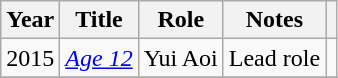<table class="wikitable ">
<tr>
<th>Year</th>
<th>Title</th>
<th>Role</th>
<th>Notes</th>
<th></th>
</tr>
<tr>
<td>2015</td>
<td><em><a href='#'>Age 12</a></em></td>
<td>Yui Aoi</td>
<td>Lead role</td>
<td></td>
</tr>
<tr>
</tr>
</table>
